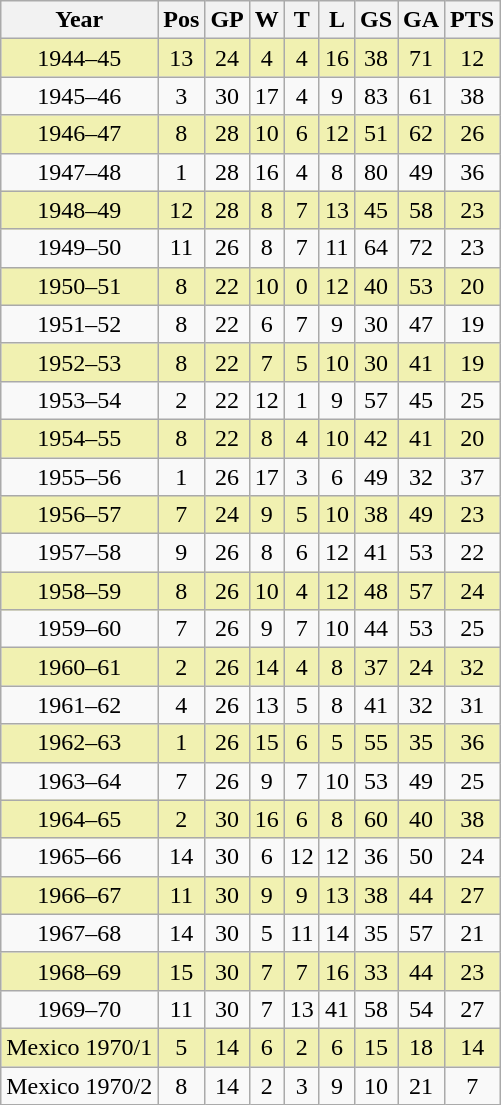<table class="wikitable" style="text-align:center;">
<tr>
<th>Year</th>
<th>Pos</th>
<th>GP</th>
<th>W</th>
<th>T</th>
<th>L</th>
<th>GS</th>
<th>GA</th>
<th>PTS</th>
</tr>
<tr bgcolor=#F1F1B1>
<td>1944–45</td>
<td>13</td>
<td>24</td>
<td>4</td>
<td>4</td>
<td>16</td>
<td>38</td>
<td>71</td>
<td>12</td>
</tr>
<tr>
<td>1945–46</td>
<td>3</td>
<td>30</td>
<td>17</td>
<td>4</td>
<td>9</td>
<td>83</td>
<td>61</td>
<td>38</td>
</tr>
<tr bgcolor=#F1F1B1>
<td>1946–47</td>
<td>8</td>
<td>28</td>
<td>10</td>
<td>6</td>
<td>12</td>
<td>51</td>
<td>62</td>
<td>26</td>
</tr>
<tr>
<td>1947–48</td>
<td>1</td>
<td>28</td>
<td>16</td>
<td>4</td>
<td>8</td>
<td>80</td>
<td>49</td>
<td>36</td>
</tr>
<tr bgcolor=#F1F1B1>
<td>1948–49</td>
<td>12</td>
<td>28</td>
<td>8</td>
<td>7</td>
<td>13</td>
<td>45</td>
<td>58</td>
<td>23</td>
</tr>
<tr>
<td>1949–50</td>
<td>11</td>
<td>26</td>
<td>8</td>
<td>7</td>
<td>11</td>
<td>64</td>
<td>72</td>
<td>23</td>
</tr>
<tr bgcolor=#F1F1B1>
<td>1950–51</td>
<td>8</td>
<td>22</td>
<td>10</td>
<td>0</td>
<td>12</td>
<td>40</td>
<td>53</td>
<td>20</td>
</tr>
<tr>
<td>1951–52</td>
<td>8</td>
<td>22</td>
<td>6</td>
<td>7</td>
<td>9</td>
<td>30</td>
<td>47</td>
<td>19</td>
</tr>
<tr bgcolor=#F1F1B1>
<td>1952–53</td>
<td>8</td>
<td>22</td>
<td>7</td>
<td>5</td>
<td>10</td>
<td>30</td>
<td>41</td>
<td>19</td>
</tr>
<tr>
<td>1953–54</td>
<td>2</td>
<td>22</td>
<td>12</td>
<td>1</td>
<td>9</td>
<td>57</td>
<td>45</td>
<td>25</td>
</tr>
<tr bgcolor=#F1F1B1>
<td>1954–55</td>
<td>8</td>
<td>22</td>
<td>8</td>
<td>4</td>
<td>10</td>
<td>42</td>
<td>41</td>
<td>20</td>
</tr>
<tr>
<td>1955–56</td>
<td>1</td>
<td>26</td>
<td>17</td>
<td>3</td>
<td>6</td>
<td>49</td>
<td>32</td>
<td>37</td>
</tr>
<tr bgcolor=#F1F1B1>
<td>1956–57</td>
<td>7</td>
<td>24</td>
<td>9</td>
<td>5</td>
<td>10</td>
<td>38</td>
<td>49</td>
<td>23</td>
</tr>
<tr>
<td>1957–58</td>
<td>9</td>
<td>26</td>
<td>8</td>
<td>6</td>
<td>12</td>
<td>41</td>
<td>53</td>
<td>22</td>
</tr>
<tr bgcolor=#F1F1B1>
<td>1958–59</td>
<td>8</td>
<td>26</td>
<td>10</td>
<td>4</td>
<td>12</td>
<td>48</td>
<td>57</td>
<td>24</td>
</tr>
<tr>
<td>1959–60</td>
<td>7</td>
<td>26</td>
<td>9</td>
<td>7</td>
<td>10</td>
<td>44</td>
<td>53</td>
<td>25</td>
</tr>
<tr bgcolor=#F1F1B1>
<td>1960–61</td>
<td>2</td>
<td>26</td>
<td>14</td>
<td>4</td>
<td>8</td>
<td>37</td>
<td>24</td>
<td>32</td>
</tr>
<tr>
<td>1961–62</td>
<td>4</td>
<td>26</td>
<td>13</td>
<td>5</td>
<td>8</td>
<td>41</td>
<td>32</td>
<td>31</td>
</tr>
<tr bgcolor=#F1F1B1>
<td>1962–63</td>
<td>1</td>
<td>26</td>
<td>15</td>
<td>6</td>
<td>5</td>
<td>55</td>
<td>35</td>
<td>36</td>
</tr>
<tr>
<td>1963–64</td>
<td>7</td>
<td>26</td>
<td>9</td>
<td>7</td>
<td>10</td>
<td>53</td>
<td>49</td>
<td>25</td>
</tr>
<tr bgcolor=#F1F1B1>
<td>1964–65</td>
<td>2</td>
<td>30</td>
<td>16</td>
<td>6</td>
<td>8</td>
<td>60</td>
<td>40</td>
<td>38</td>
</tr>
<tr>
<td>1965–66</td>
<td>14</td>
<td>30</td>
<td>6</td>
<td>12</td>
<td>12</td>
<td>36</td>
<td>50</td>
<td>24</td>
</tr>
<tr bgcolor=#F1F1B1>
<td>1966–67</td>
<td>11</td>
<td>30</td>
<td>9</td>
<td>9</td>
<td>13</td>
<td>38</td>
<td>44</td>
<td>27</td>
</tr>
<tr>
<td>1967–68</td>
<td>14</td>
<td>30</td>
<td>5</td>
<td>11</td>
<td>14</td>
<td>35</td>
<td>57</td>
<td>21</td>
</tr>
<tr bgcolor=#F1F1B1>
<td>1968–69</td>
<td>15</td>
<td>30</td>
<td>7</td>
<td>7</td>
<td>16</td>
<td>33</td>
<td>44</td>
<td>23</td>
</tr>
<tr>
<td>1969–70</td>
<td>11</td>
<td>30</td>
<td>7</td>
<td>13</td>
<td>41</td>
<td>58</td>
<td>54</td>
<td>27</td>
</tr>
<tr bgcolor=#F1F1B1>
<td>Mexico 1970/1</td>
<td>5</td>
<td>14</td>
<td>6</td>
<td>2</td>
<td>6</td>
<td>15</td>
<td>18</td>
<td>14</td>
</tr>
<tr>
<td>Mexico 1970/2</td>
<td>8</td>
<td>14</td>
<td>2</td>
<td>3</td>
<td>9</td>
<td>10</td>
<td>21</td>
<td>7</td>
</tr>
</table>
